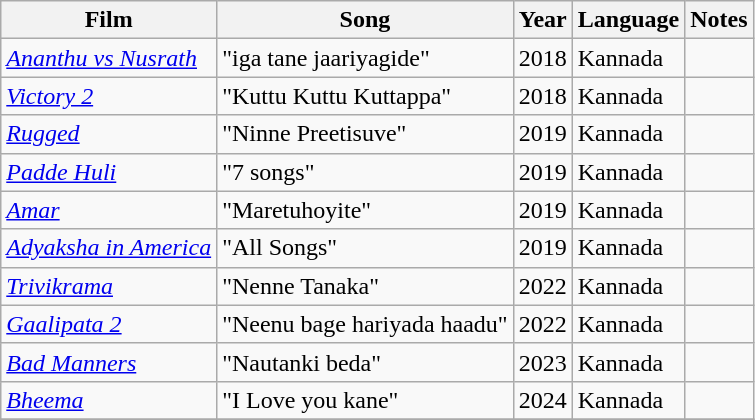<table class="wikitable sortable">
<tr>
<th>Film</th>
<th>Song</th>
<th>Year</th>
<th>Language</th>
<th class=unsortable>Notes</th>
</tr>
<tr>
<td><em><a href='#'>Ananthu vs Nusrath</a></em></td>
<td>"iga tane jaariyagide"</td>
<td>2018</td>
<td>Kannada</td>
<td></td>
</tr>
<tr>
<td><em><a href='#'>Victory 2</a></em></td>
<td>"Kuttu Kuttu Kuttappa"</td>
<td>2018</td>
<td>Kannada</td>
<td></td>
</tr>
<tr>
<td><em><a href='#'>Rugged</a></em></td>
<td>"Ninne Preetisuve"</td>
<td>2019</td>
<td>Kannada</td>
<td></td>
</tr>
<tr>
<td><em><a href='#'>Padde Huli</a></em></td>
<td>"7 songs"</td>
<td>2019</td>
<td>Kannada</td>
<td></td>
</tr>
<tr>
<td><em><a href='#'>Amar</a></em></td>
<td>"Maretuhoyite"</td>
<td>2019</td>
<td>Kannada</td>
<td></td>
</tr>
<tr>
<td><em><a href='#'>Adyaksha in America</a></em></td>
<td>"All Songs"</td>
<td>2019</td>
<td>Kannada</td>
<td></td>
</tr>
<tr>
<td><em><a href='#'>Trivikrama</a></em></td>
<td>"Nenne Tanaka"</td>
<td>2022</td>
<td>Kannada</td>
<td></td>
</tr>
<tr>
<td><em><a href='#'>Gaalipata 2</a></em></td>
<td>"Neenu bage hariyada haadu"</td>
<td>2022</td>
<td>Kannada</td>
<td></td>
</tr>
<tr>
<td><em><a href='#'>Bad Manners</a></em></td>
<td>"Nautanki beda"</td>
<td>2023</td>
<td>Kannada</td>
<td></td>
</tr>
<tr>
<td><em><a href='#'>Bheema</a></em></td>
<td>"I Love you kane"</td>
<td>2024</td>
<td>Kannada</td>
<td></td>
</tr>
<tr>
</tr>
</table>
